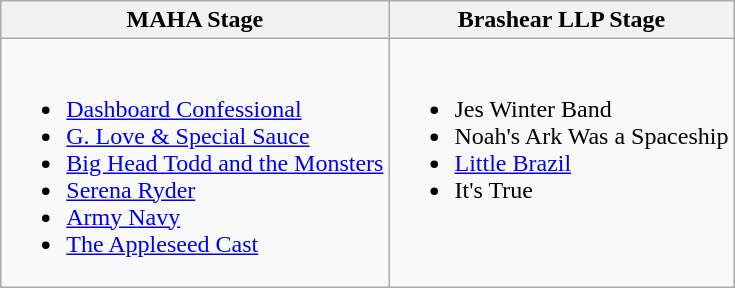<table class="wikitable">
<tr>
<th>MAHA Stage</th>
<th>Brashear LLP Stage</th>
</tr>
<tr valign="top">
<td><br><ul><li><a href='#'>Dashboard Confessional</a></li><li><a href='#'>G. Love & Special Sauce</a></li><li><a href='#'>Big Head Todd and the Monsters</a></li><li><a href='#'>Serena Ryder</a></li><li><a href='#'>Army Navy</a></li><li><a href='#'>The Appleseed Cast</a></li></ul></td>
<td><br><ul><li>Jes Winter Band</li><li>Noah's Ark Was a Spaceship</li><li><a href='#'>Little Brazil</a></li><li>It's True</li></ul></td>
</tr>
</table>
